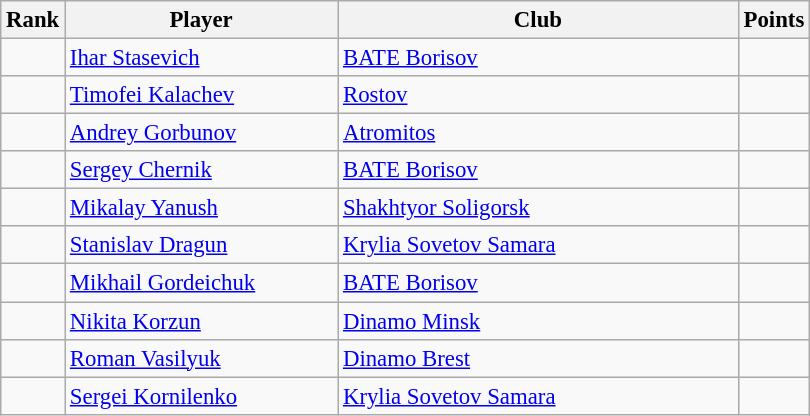<table class="wikitable" style="font-size:95%;">
<tr>
<th>Rank</th>
<th width="175pt">Player</th>
<th width="260pt">Club</th>
<th>Points</th>
</tr>
<tr>
<td></td>
<td><a href='#'>Ihar Stasevich</a></td>
<td> <a href='#'>BATE Borisov</a></td>
<td></td>
</tr>
<tr>
<td></td>
<td><a href='#'>Timofei Kalachev</a></td>
<td> <a href='#'>Rostov</a></td>
<td></td>
</tr>
<tr>
<td></td>
<td><a href='#'>Andrey Gorbunov</a></td>
<td> <a href='#'>Atromitos</a></td>
<td></td>
</tr>
<tr>
<td></td>
<td><a href='#'>Sergey Chernik</a></td>
<td> <a href='#'>BATE Borisov</a></td>
<td></td>
</tr>
<tr>
<td></td>
<td><a href='#'>Mikalay Yanush</a></td>
<td> <a href='#'>Shakhtyor Soligorsk</a></td>
<td></td>
</tr>
<tr>
<td></td>
<td><a href='#'>Stanislav Dragun</a></td>
<td> <a href='#'>Krylia Sovetov Samara</a></td>
<td></td>
</tr>
<tr>
<td></td>
<td><a href='#'>Mikhail Gordeichuk</a></td>
<td> <a href='#'>BATE Borisov</a></td>
<td></td>
</tr>
<tr>
<td></td>
<td><a href='#'>Nikita Korzun</a></td>
<td> <a href='#'>Dinamo Minsk</a></td>
<td></td>
</tr>
<tr>
<td></td>
<td><a href='#'>Roman Vasilyuk</a></td>
<td> <a href='#'>Dinamo Brest</a></td>
<td></td>
</tr>
<tr>
<td></td>
<td><a href='#'>Sergei Kornilenko</a></td>
<td> <a href='#'>Krylia Sovetov Samara</a></td>
<td></td>
</tr>
</table>
